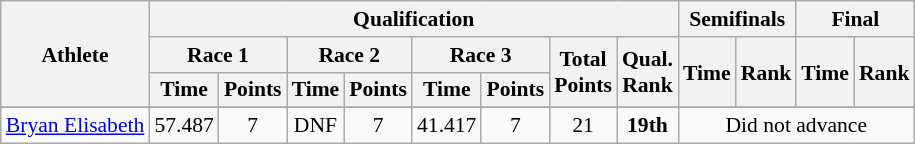<table class="wikitable" border="1" style="font-size:90%">
<tr>
<th rowspan=3>Athlete</th>
<th colspan=8>Qualification</th>
<th colspan=2>Semifinals</th>
<th colspan=2>Final</th>
</tr>
<tr>
<th colspan=2>Race 1</th>
<th colspan=2>Race 2</th>
<th colspan=2>Race 3</th>
<th rowspan=2>Total<br>Points</th>
<th rowspan=2>Qual.<br>Rank</th>
<th rowspan=2>Time</th>
<th rowspan=2>Rank</th>
<th rowspan=2>Time</th>
<th rowspan=2>Rank</th>
</tr>
<tr>
<th>Time</th>
<th>Points</th>
<th>Time</th>
<th>Points</th>
<th>Time</th>
<th>Points</th>
</tr>
<tr>
</tr>
<tr>
<td><a href='#'>Bryan Elisabeth</a></td>
<td align=center>57.487</td>
<td align=center>7</td>
<td align=center>DNF</td>
<td align=center>7</td>
<td align=center>41.417</td>
<td align=center>7</td>
<td align=center>21</td>
<td align=center><strong>19th</strong></td>
<td align=center colspan=4>Did not advance</td>
</tr>
</table>
